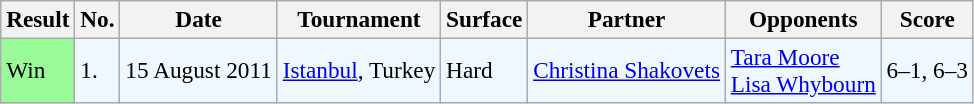<table class="sortable wikitable" style=font-size:97%>
<tr>
<th>Result</th>
<th>No.</th>
<th>Date</th>
<th>Tournament</th>
<th>Surface</th>
<th>Partner</th>
<th>Opponents</th>
<th>Score</th>
</tr>
<tr style="background:#f0f8ff;">
<td style="background:#98fb98;">Win</td>
<td>1.</td>
<td>15 August 2011</td>
<td><a href='#'>Istanbul</a>, Turkey</td>
<td>Hard</td>
<td> <a href='#'>Christina Shakovets</a></td>
<td> <a href='#'>Tara Moore</a> <br>  <a href='#'>Lisa Whybourn</a></td>
<td>6–1, 6–3</td>
</tr>
</table>
